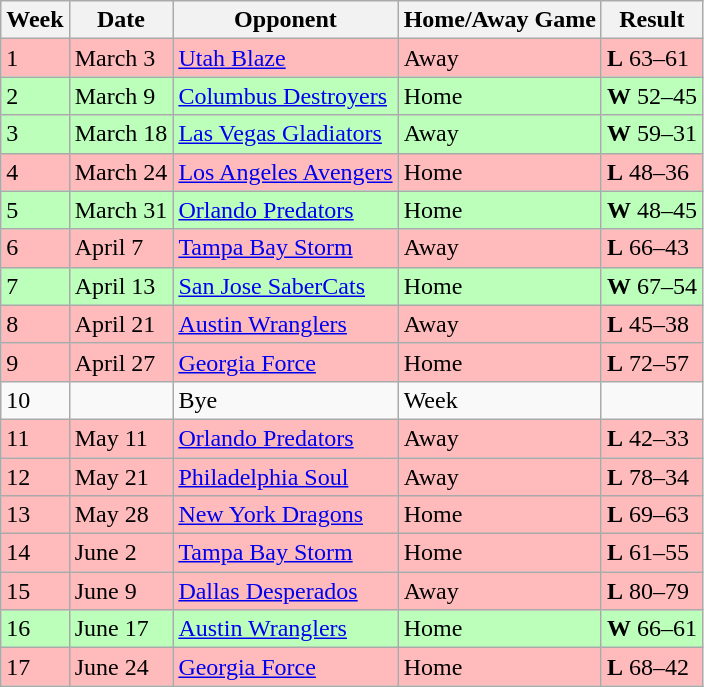<table class="wikitable">
<tr>
<th>Week</th>
<th>Date</th>
<th>Opponent</th>
<th>Home/Away Game</th>
<th>Result</th>
</tr>
<tr bgcolor="ffbbbb">
<td>1</td>
<td>March 3</td>
<td><a href='#'>Utah Blaze</a></td>
<td>Away</td>
<td><strong>L</strong> 63–61</td>
</tr>
<tr bgcolor="bbffbb">
<td>2</td>
<td>March 9</td>
<td><a href='#'>Columbus Destroyers</a></td>
<td>Home</td>
<td><strong>W</strong> 52–45</td>
</tr>
<tr bgcolor="bbffbb">
<td>3</td>
<td>March 18</td>
<td><a href='#'>Las Vegas Gladiators</a></td>
<td>Away</td>
<td><strong>W</strong> 59–31</td>
</tr>
<tr bgcolor="ffbbbb">
<td>4</td>
<td>March 24</td>
<td><a href='#'>Los Angeles Avengers</a></td>
<td>Home</td>
<td><strong>L</strong> 48–36</td>
</tr>
<tr bgcolor="bbffbb">
<td>5</td>
<td>March 31</td>
<td><a href='#'>Orlando Predators</a></td>
<td>Home</td>
<td><strong>W</strong> 48–45</td>
</tr>
<tr bgcolor="ffbbbb">
<td>6</td>
<td>April 7</td>
<td><a href='#'>Tampa Bay Storm</a></td>
<td>Away</td>
<td><strong>L</strong> 66–43</td>
</tr>
<tr bgcolor="bbffbb">
<td>7</td>
<td>April 13</td>
<td><a href='#'>San Jose SaberCats</a></td>
<td>Home</td>
<td><strong>W</strong> 67–54</td>
</tr>
<tr bgcolor="ffbbbb">
<td>8</td>
<td>April 21</td>
<td><a href='#'>Austin Wranglers</a></td>
<td>Away</td>
<td><strong>L</strong> 45–38</td>
</tr>
<tr bgcolor="ffbbbb">
<td>9</td>
<td>April 27</td>
<td><a href='#'>Georgia Force</a></td>
<td>Home</td>
<td><strong>L</strong> 72–57</td>
</tr>
<tr>
<td>10</td>
<td></td>
<td>Bye</td>
<td>Week</td>
<td></td>
</tr>
<tr bgcolor="ffbbbb">
<td>11</td>
<td>May 11</td>
<td><a href='#'>Orlando Predators</a></td>
<td>Away</td>
<td><strong>L</strong> 42–33</td>
</tr>
<tr bgcolor="ffbbbb">
<td>12</td>
<td>May 21</td>
<td><a href='#'>Philadelphia Soul</a></td>
<td>Away</td>
<td><strong>L</strong> 78–34</td>
</tr>
<tr bgcolor="ffbbbb">
<td>13</td>
<td>May 28</td>
<td><a href='#'>New York Dragons</a></td>
<td>Home</td>
<td><strong>L</strong> 69–63</td>
</tr>
<tr bgcolor="ffbbbb">
<td>14</td>
<td>June 2</td>
<td><a href='#'>Tampa Bay Storm</a></td>
<td>Home</td>
<td><strong>L</strong> 61–55</td>
</tr>
<tr bgcolor="ffbbbb">
<td>15</td>
<td>June 9</td>
<td><a href='#'>Dallas Desperados</a></td>
<td>Away</td>
<td><strong>L</strong> 80–79</td>
</tr>
<tr bgcolor="bbffbb">
<td>16</td>
<td>June 17</td>
<td><a href='#'>Austin Wranglers</a></td>
<td>Home</td>
<td><strong>W</strong> 66–61</td>
</tr>
<tr bgcolor="ffbbbb">
<td>17</td>
<td>June 24</td>
<td><a href='#'>Georgia Force</a></td>
<td>Home</td>
<td><strong>L</strong> 68–42</td>
</tr>
</table>
